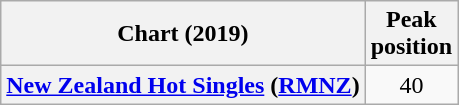<table class="wikitable plainrowheaders" style="text-align:center">
<tr>
<th scope="col">Chart (2019)</th>
<th scope="col">Peak<br>position</th>
</tr>
<tr>
<th scope="row"><a href='#'>New Zealand Hot Singles</a> (<a href='#'>RMNZ</a>)</th>
<td>40</td>
</tr>
</table>
